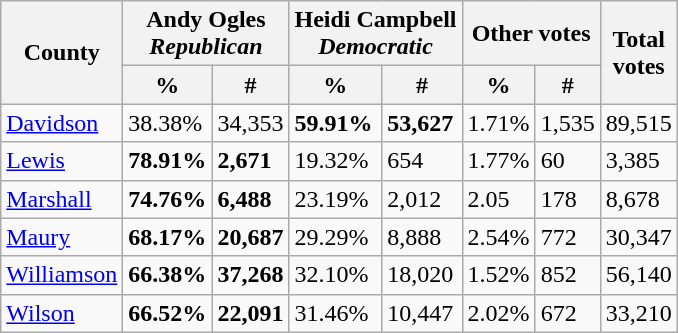<table class="wikitable sortable">
<tr>
<th rowspan="2" colspan="1" style="text-align:center">County</th>
<th colspan="2" style="text-align: center;" >Andy Ogles<br><em>Republican</em></th>
<th colspan="2" style="text-align: center;" >Heidi Campbell<br><em>Democratic</em></th>
<th colspan="2" style="text-align: center;">Other votes</th>
<th rowspan="2" colspan="1" style="text-align: center;">Total<br>votes</th>
</tr>
<tr>
<th colspan="1" style="text-align: center;" >%</th>
<th colspan="1" style="text-align: center;" >#</th>
<th colspan="1" style="text-align: center;" >%</th>
<th colspan="1" style="text-align: center;" >#</th>
<th colspan="1" style="text-align: center;">%</th>
<th colspan="1" style="text-align: center;">#</th>
</tr>
<tr>
<td><a href='#'>Davidson</a></td>
<td>38.38%</td>
<td>34,353</td>
<td><strong>59.91%</strong></td>
<td><strong>53,627</strong></td>
<td>1.71%</td>
<td>1,535</td>
<td>89,515</td>
</tr>
<tr>
<td><a href='#'>Lewis</a></td>
<td><strong>78.91%</strong></td>
<td><strong>2,671</strong></td>
<td>19.32%</td>
<td>654</td>
<td>1.77%</td>
<td>60</td>
<td>3,385</td>
</tr>
<tr>
<td><a href='#'>Marshall</a></td>
<td><strong>74.76%</strong></td>
<td><strong>6,488</strong></td>
<td>23.19%</td>
<td>2,012</td>
<td>2.05</td>
<td>178</td>
<td>8,678</td>
</tr>
<tr>
<td><a href='#'>Maury</a></td>
<td><strong>68.17%</strong></td>
<td><strong>20,687</strong></td>
<td>29.29%</td>
<td>8,888</td>
<td>2.54%</td>
<td>772</td>
<td>30,347</td>
</tr>
<tr>
<td><a href='#'>Williamson</a></td>
<td><strong>66.38%</strong></td>
<td><strong>37,268</strong></td>
<td>32.10%</td>
<td>18,020</td>
<td>1.52%</td>
<td>852</td>
<td>56,140</td>
</tr>
<tr>
<td><a href='#'>Wilson</a></td>
<td><strong>66.52%</strong></td>
<td><strong>22,091</strong></td>
<td>31.46%</td>
<td>10,447</td>
<td>2.02%</td>
<td>672</td>
<td>33,210</td>
</tr>
</table>
